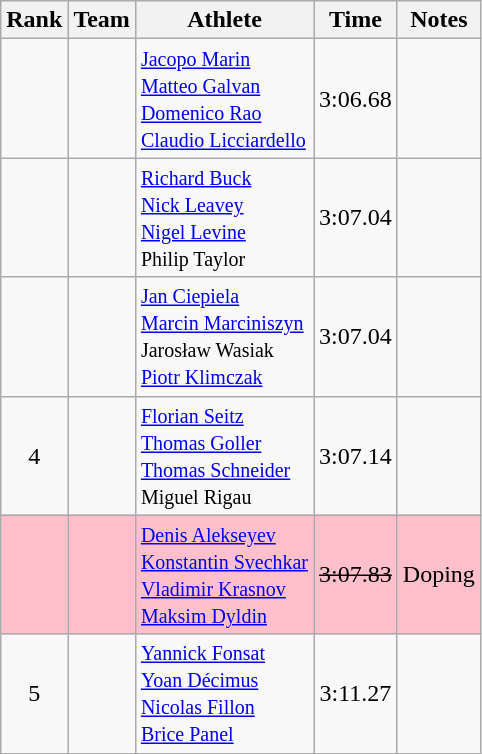<table class="wikitable sortable" style="text-align:center">
<tr>
<th>Rank</th>
<th>Team</th>
<th>Athlete</th>
<th>Time</th>
<th>Notes</th>
</tr>
<tr>
<td></td>
<td align=left></td>
<td align=left><small><a href='#'>Jacopo Marin</a><br><a href='#'>Matteo Galvan</a><br><a href='#'>Domenico Rao</a><br><a href='#'>Claudio Licciardello</a></small></td>
<td>3:06.68</td>
<td></td>
</tr>
<tr>
<td></td>
<td align=left></td>
<td align=left><small><a href='#'>Richard Buck</a><br><a href='#'>Nick Leavey</a><br><a href='#'>Nigel Levine</a><br>Philip Taylor</small></td>
<td>3:07.04</td>
<td></td>
</tr>
<tr>
<td></td>
<td align=left></td>
<td align=left><small><a href='#'>Jan Ciepiela</a><br><a href='#'>Marcin Marciniszyn</a><br>Jarosław Wasiak<br><a href='#'>Piotr Klimczak</a></small></td>
<td>3:07.04</td>
<td></td>
</tr>
<tr>
<td>4</td>
<td align=left></td>
<td align=left><small><a href='#'>Florian Seitz</a><br><a href='#'>Thomas Goller</a><br><a href='#'>Thomas Schneider</a><br>Miguel Rigau</small></td>
<td>3:07.14</td>
<td></td>
</tr>
<tr bgcolor=pink>
<td></td>
<td align=left></td>
<td align=left><small><a href='#'>Denis Alekseyev</a><br><a href='#'>Konstantin Svechkar</a><br><a href='#'>Vladimir Krasnov</a><br><a href='#'>Maksim Dyldin</a></small></td>
<td><s>3:07.83 </s></td>
<td>Doping</td>
</tr>
<tr>
<td>5</td>
<td align=left></td>
<td align=left><small><a href='#'>Yannick Fonsat</a><br><a href='#'>Yoan Décimus</a><br><a href='#'>Nicolas Fillon</a><br><a href='#'>Brice Panel</a></small></td>
<td>3:11.27</td>
<td></td>
</tr>
</table>
